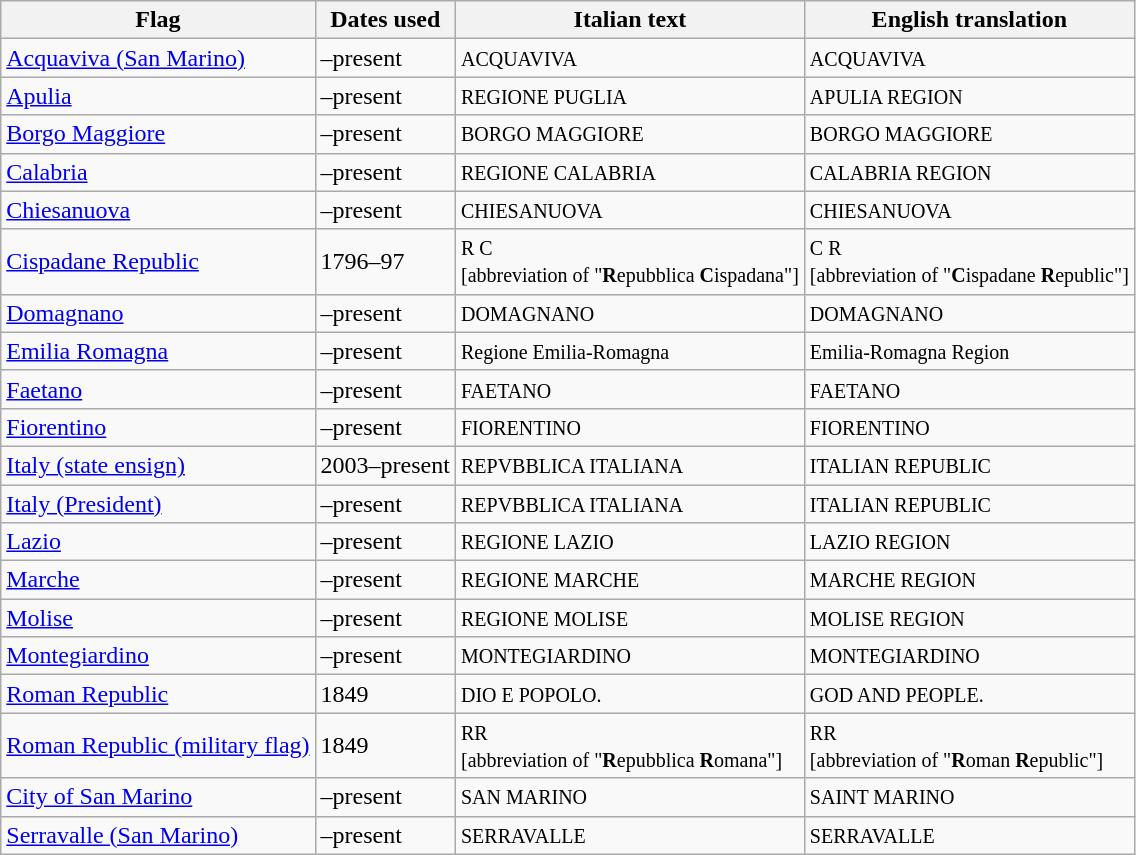<table class="wikitable sortable noresize">
<tr>
<th>Flag</th>
<th>Dates used</th>
<th>Italian text</th>
<th>English translation</th>
</tr>
<tr>
<td> <a href='#'>Acquaviva (San Marino)</a></td>
<td>–present</td>
<td><small>ACQUAVIVA</small></td>
<td><small>ACQUAVIVA</small></td>
</tr>
<tr>
<td> <a href='#'>Apulia</a></td>
<td>–present</td>
<td><small>REGIONE PUGLIA</small></td>
<td><small>APULIA REGION</small></td>
</tr>
<tr>
<td> <a href='#'>Borgo Maggiore</a></td>
<td>–present</td>
<td><small>BORGO MAGGIORE</small></td>
<td><small>BORGO MAGGIORE</small></td>
</tr>
<tr>
<td> <a href='#'>Calabria</a></td>
<td>–present</td>
<td><small>REGIONE CALABRIA</small></td>
<td><small>CALABRIA REGION</small></td>
</tr>
<tr>
<td> <a href='#'>Chiesanuova</a></td>
<td>–present</td>
<td><small>CHIESANUOVA</small></td>
<td><small>CHIESANUOVA</small></td>
</tr>
<tr>
<td> <a href='#'>Cispadane Republic</a></td>
<td>1796–97</td>
<td><small>R C<br>[abbreviation of "<strong>R</strong>epubblica <strong>C</strong>ispadana"]</small></td>
<td><small>C R<br>[abbreviation of "<strong>C</strong>ispadane <strong>R</strong>epublic"]</small></td>
</tr>
<tr>
<td> <a href='#'>Domagnano</a></td>
<td>–present</td>
<td><small>DOMAGNANO</small></td>
<td><small>DOMAGNANO</small></td>
</tr>
<tr>
<td><a href='#'>Emilia Romagna</a></td>
<td>–present</td>
<td><small>Regione Emilia-Romagna</small></td>
<td><small>Emilia-Romagna Region</small></td>
</tr>
<tr>
<td> <a href='#'>Faetano</a></td>
<td>–present</td>
<td><small>FAETANO</small></td>
<td><small>FAETANO</small></td>
</tr>
<tr>
<td> <a href='#'>Fiorentino</a></td>
<td>–present</td>
<td><small>FIORENTINO</small></td>
<td><small>FIORENTINO</small></td>
</tr>
<tr>
<td> <a href='#'>Italy (state ensign)</a></td>
<td>2003–present</td>
<td><small>REPVBBLICA ITALIANA</small></td>
<td><small>ITALIAN REPUBLIC</small></td>
</tr>
<tr>
<td> <a href='#'>Italy (President)</a></td>
<td>–present</td>
<td><small>REPVBBLICA ITALIANA</small></td>
<td><small>ITALIAN REPUBLIC</small></td>
</tr>
<tr>
<td> <a href='#'>Lazio</a></td>
<td>–present</td>
<td><small>REGIONE LAZIO</small></td>
<td><small>LAZIO REGION</small></td>
</tr>
<tr>
<td> <a href='#'>Marche</a></td>
<td>–present</td>
<td><small>REGIONE MARCHE</small></td>
<td><small>MARCHE REGION</small></td>
</tr>
<tr>
<td> <a href='#'>Molise</a></td>
<td>–present</td>
<td><small>REGIONE MOLISE</small></td>
<td><small>MOLISE REGION</small></td>
</tr>
<tr>
<td> <a href='#'>Montegiardino</a></td>
<td>–present</td>
<td><small>MONTEGIARDINO</small></td>
<td><small>MONTEGIARDINO</small></td>
</tr>
<tr>
<td> <a href='#'>Roman Republic</a></td>
<td>1849</td>
<td><small>DIO E POPOLO.</small></td>
<td><small>GOD AND PEOPLE.</small></td>
</tr>
<tr>
<td> <a href='#'>Roman Republic (military flag)</a></td>
<td>1849</td>
<td><small>RR<br>[abbreviation of "<strong>R</strong>epubblica <strong>R</strong>omana"]</small></td>
<td><small>RR<br>[abbreviation of "<strong>R</strong>oman <strong>R</strong>epublic"]</small></td>
</tr>
<tr>
<td> <a href='#'>City of San Marino</a></td>
<td>–present</td>
<td><small>SAN MARINO</small></td>
<td><small>SAINT MARINO</small></td>
</tr>
<tr>
<td> <a href='#'>Serravalle (San Marino)</a></td>
<td>–present</td>
<td><small>SERRAVALLE</small></td>
<td><small>SERRAVALLE</small></td>
</tr>
</table>
